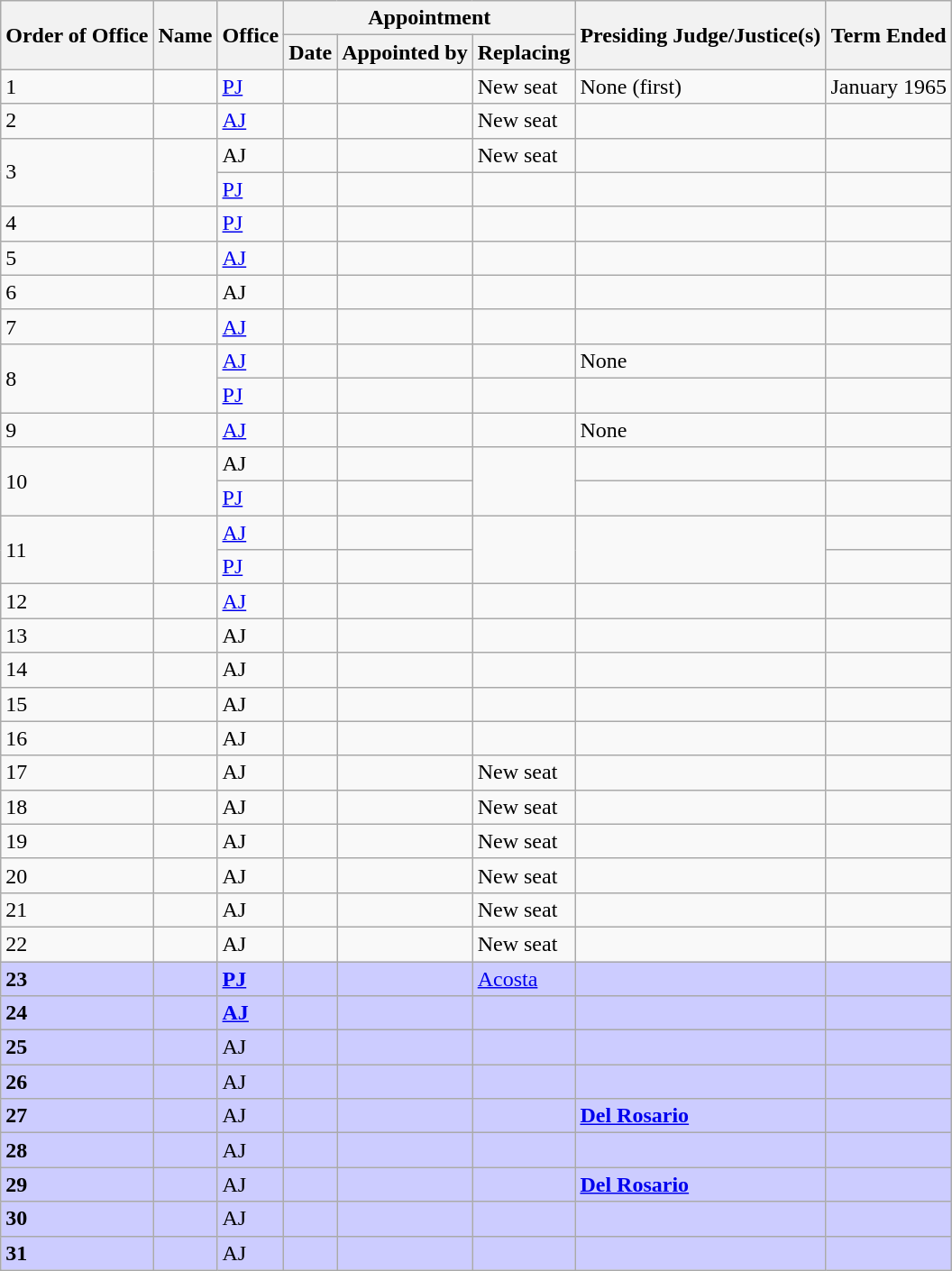<table class="wikitable sortable">
<tr>
<th rowspan="2">Order of Office</th>
<th rowspan="2">Name</th>
<th rowspan="2">Office</th>
<th colspan="3">Appointment</th>
<th rowspan="2">Presiding Judge/Justice(s)</th>
<th rowspan="2">Term Ended</th>
</tr>
<tr>
<th>Date</th>
<th>Appointed by</th>
<th>Replacing</th>
</tr>
<tr>
<td>1</td>
<td></td>
<td><a href='#'>PJ</a></td>
<td></td>
<td></td>
<td>New seat</td>
<td>None (first)</td>
<td>January 1965</td>
</tr>
<tr>
<td>2</td>
<td></td>
<td><a href='#'>AJ</a></td>
<td></td>
<td></td>
<td>New seat</td>
<td></td>
<td></td>
</tr>
<tr>
<td rowspan="2">3</td>
<td rowspan="2"></td>
<td>AJ</td>
<td></td>
<td></td>
<td>New seat</td>
<td></td>
<td></td>
</tr>
<tr>
<td><a href='#'>PJ</a></td>
<td></td>
<td></td>
<td></td>
<td></td>
<td></td>
</tr>
<tr>
<td>4</td>
<td></td>
<td><a href='#'>PJ</a></td>
<td></td>
<td></td>
<td></td>
<td></td>
<td></td>
</tr>
<tr>
<td>5</td>
<td></td>
<td><a href='#'>AJ</a></td>
<td></td>
<td></td>
<td></td>
<td></td>
<td></td>
</tr>
<tr>
<td>6</td>
<td></td>
<td>AJ</td>
<td></td>
<td></td>
<td></td>
<td></td>
<td></td>
</tr>
<tr>
<td>7</td>
<td></td>
<td><a href='#'>AJ</a></td>
<td></td>
<td></td>
<td></td>
<td></td>
<td></td>
</tr>
<tr>
<td rowspan="2">8</td>
<td rowspan="2"></td>
<td><a href='#'>AJ</a></td>
<td></td>
<td></td>
<td></td>
<td>None</td>
<td></td>
</tr>
<tr>
<td><a href='#'>PJ</a></td>
<td></td>
<td></td>
<td></td>
<td></td>
<td></td>
</tr>
<tr>
<td>9</td>
<td></td>
<td><a href='#'>AJ</a></td>
<td></td>
<td></td>
<td></td>
<td>None</td>
<td></td>
</tr>
<tr>
<td rowspan="2">10</td>
<td rowspan="2"></td>
<td>AJ</td>
<td></td>
<td></td>
<td rowspan="2"></td>
<td></td>
<td></td>
</tr>
<tr>
<td><a href='#'>PJ</a></td>
<td></td>
<td></td>
<td></td>
<td></td>
</tr>
<tr>
<td rowspan="2">11</td>
<td rowspan="2"></td>
<td><a href='#'>AJ</a></td>
<td></td>
<td></td>
<td rowspan="2"></td>
<td rowspan="2"></td>
<td></td>
</tr>
<tr>
<td><a href='#'>PJ</a></td>
<td></td>
<td></td>
<td></td>
</tr>
<tr>
<td>12</td>
<td></td>
<td><a href='#'>AJ</a></td>
<td></td>
<td></td>
<td></td>
<td></td>
<td></td>
</tr>
<tr>
<td>13</td>
<td></td>
<td>AJ</td>
<td></td>
<td></td>
<td></td>
<td></td>
<td></td>
</tr>
<tr>
<td>14</td>
<td></td>
<td>AJ</td>
<td></td>
<td></td>
<td></td>
<td></td>
<td></td>
</tr>
<tr>
<td>15</td>
<td></td>
<td>AJ</td>
<td></td>
<td></td>
<td></td>
<td></td>
<td></td>
</tr>
<tr>
<td>16</td>
<td></td>
<td>AJ</td>
<td></td>
<td></td>
<td></td>
<td></td>
<td></td>
</tr>
<tr>
<td>17</td>
<td></td>
<td>AJ</td>
<td></td>
<td></td>
<td>New seat</td>
<td></td>
<td></td>
</tr>
<tr>
<td>18</td>
<td></td>
<td>AJ</td>
<td></td>
<td></td>
<td>New seat</td>
<td></td>
<td></td>
</tr>
<tr>
<td>19</td>
<td></td>
<td>AJ</td>
<td></td>
<td></td>
<td>New seat</td>
<td></td>
<td></td>
</tr>
<tr>
<td>20</td>
<td></td>
<td>AJ</td>
<td></td>
<td></td>
<td>New seat</td>
<td></td>
<td></td>
</tr>
<tr>
<td>21</td>
<td></td>
<td>AJ</td>
<td></td>
<td></td>
<td>New seat</td>
<td></td>
<td></td>
</tr>
<tr>
<td>22</td>
<td></td>
<td>AJ</td>
<td></td>
<td></td>
<td>New seat</td>
<td></td>
<td></td>
</tr>
<tr bgcolor="#ccf">
<td><strong>23</strong></td>
<td><strong></strong></td>
<td><a href='#'><strong>PJ</strong></a></td>
<td><strong></strong></td>
<td></td>
<td><a href='#'>Acosta</a></td>
<td></td>
<td></td>
</tr>
<tr bgcolor="#ccf">
<td><strong>24</strong></td>
<td><strong></strong></td>
<td><a href='#'><strong>AJ</strong></a></td>
<td><strong></strong></td>
<td></td>
<td></td>
<td><strong></strong></td>
<td></td>
</tr>
<tr bgcolor="#ccf" |>
<td><strong>25</strong></td>
<td><strong></strong></td>
<td>AJ</td>
<td><strong></strong></td>
<td></td>
<td></td>
<td><strong> </strong></td>
<td></td>
</tr>
<tr bgcolor="#ccf" |>
<td><strong>26</strong></td>
<td><strong></strong></td>
<td>AJ</td>
<td><strong></strong></td>
<td></td>
<td></td>
<td><strong></strong></td>
<td></td>
</tr>
<tr bgcolor="#ccf" |>
<td><strong>27</strong></td>
<td><strong></strong></td>
<td>AJ</td>
<td><strong></strong></td>
<td></td>
<td></td>
<td><strong><a href='#'>Del Rosario</a></strong></td>
<td></td>
</tr>
<tr bgcolor="#ccf" |>
<td><strong>28</strong></td>
<td><strong></strong></td>
<td>AJ</td>
<td><strong></strong></td>
<td></td>
<td></td>
<td><strong></strong></td>
<td></td>
</tr>
<tr bgcolor="#ccf" |>
<td><strong>29</strong></td>
<td><strong></strong></td>
<td>AJ</td>
<td><strong></strong></td>
<td></td>
<td></td>
<td><strong><a href='#'>Del Rosario</a></strong></td>
<td></td>
</tr>
<tr bgcolor="#ccf" |>
<td><strong>30</strong></td>
<td><strong></strong></td>
<td>AJ</td>
<td><strong></strong></td>
<td></td>
<td></td>
<td><strong></strong></td>
<td></td>
</tr>
<tr bgcolor="#ccf" |>
<td><strong>31</strong></td>
<td><strong></strong></td>
<td>AJ</td>
<td><strong></strong></td>
<td></td>
<td></td>
<td><strong></strong></td>
<td></td>
</tr>
</table>
